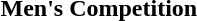<table>
<tr>
<td><strong>Men's Competition</strong></td>
<td></td>
<td></td>
<td></td>
</tr>
<tr>
</tr>
</table>
